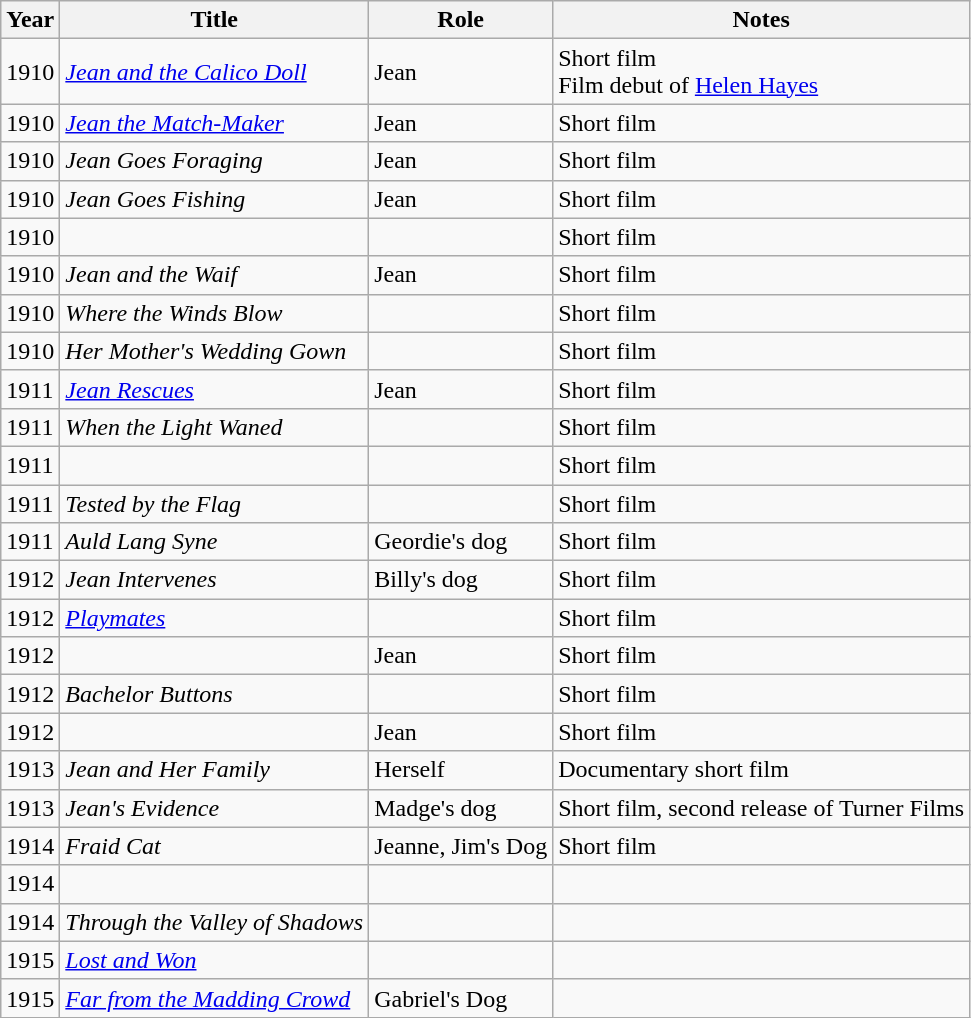<table class="wikitable plainrowheaders sortable">
<tr>
<th>Year</th>
<th>Title</th>
<th>Role</th>
<th scope="col" class="unsortable">Notes</th>
</tr>
<tr>
<td>1910</td>
<td><em><a href='#'>Jean and the Calico Doll</a></em></td>
<td>Jean</td>
<td>Short film<br>Film debut of <a href='#'>Helen Hayes</a></td>
</tr>
<tr>
<td>1910</td>
<td><em><a href='#'>Jean the Match-Maker</a></em></td>
<td>Jean</td>
<td>Short film</td>
</tr>
<tr>
<td>1910</td>
<td><em>Jean Goes Foraging</em></td>
<td>Jean</td>
<td>Short film</td>
</tr>
<tr>
<td>1910</td>
<td><em>Jean Goes Fishing</em></td>
<td>Jean</td>
<td>Short film</td>
</tr>
<tr>
<td>1910</td>
<td><em></em></td>
<td></td>
<td>Short film</td>
</tr>
<tr>
<td>1910</td>
<td><em>Jean and the Waif</em></td>
<td>Jean</td>
<td>Short film</td>
</tr>
<tr>
<td>1910</td>
<td><em>Where the Winds Blow</em></td>
<td></td>
<td>Short film</td>
</tr>
<tr>
<td>1910</td>
<td><em>Her Mother's Wedding Gown</em></td>
<td></td>
<td>Short film</td>
</tr>
<tr>
<td>1911</td>
<td><em><a href='#'>Jean Rescues</a></em></td>
<td>Jean</td>
<td>Short film</td>
</tr>
<tr>
<td>1911</td>
<td><em>When the Light Waned</em></td>
<td></td>
<td>Short film</td>
</tr>
<tr>
<td>1911</td>
<td><em></em></td>
<td></td>
<td>Short film</td>
</tr>
<tr>
<td>1911</td>
<td><em>Tested by the Flag</em></td>
<td></td>
<td>Short film</td>
</tr>
<tr>
<td>1911</td>
<td><em>Auld Lang Syne</em></td>
<td>Geordie's dog</td>
<td>Short film</td>
</tr>
<tr>
<td>1912</td>
<td><em>Jean Intervenes</em></td>
<td>Billy's dog</td>
<td>Short film</td>
</tr>
<tr>
<td>1912</td>
<td><em><a href='#'>Playmates</a></em></td>
<td></td>
<td>Short film</td>
</tr>
<tr>
<td>1912</td>
<td><em></em></td>
<td>Jean</td>
<td>Short film</td>
</tr>
<tr>
<td>1912</td>
<td><em>Bachelor Buttons</em></td>
<td></td>
<td>Short film</td>
</tr>
<tr>
<td>1912</td>
<td><em></em></td>
<td>Jean</td>
<td>Short film</td>
</tr>
<tr>
<td>1913</td>
<td><em>Jean and Her Family</em></td>
<td>Herself</td>
<td>Documentary short film</td>
</tr>
<tr>
<td>1913</td>
<td><em>Jean's Evidence</em></td>
<td>Madge's dog</td>
<td>Short film, second release of Turner Films</td>
</tr>
<tr>
<td>1914</td>
<td><em>Fraid Cat</em></td>
<td>Jeanne, Jim's Dog</td>
<td>Short film</td>
</tr>
<tr>
<td>1914</td>
<td><em></em></td>
<td></td>
<td></td>
</tr>
<tr>
<td>1914</td>
<td><em>Through the Valley of Shadows</em></td>
<td></td>
<td></td>
</tr>
<tr>
<td>1915</td>
<td><em><a href='#'>Lost and Won</a></em></td>
<td></td>
<td></td>
</tr>
<tr>
<td>1915</td>
<td><em><a href='#'>Far from the Madding Crowd</a></em></td>
<td>Gabriel's Dog</td>
<td></td>
</tr>
</table>
